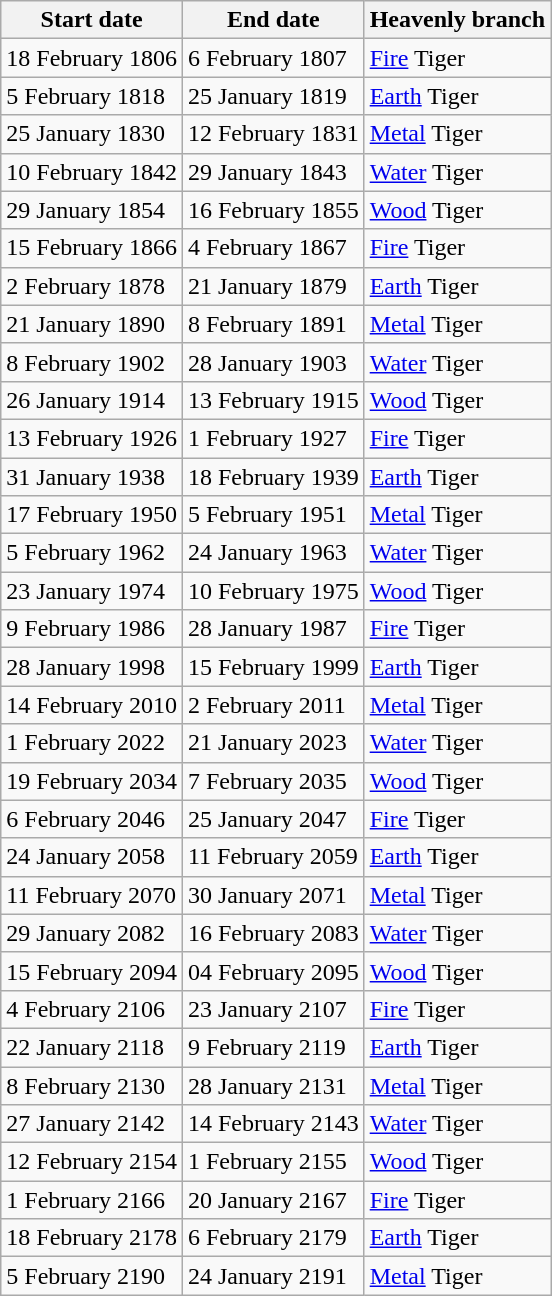<table class="wikitable">
<tr>
<th>Start date</th>
<th>End date</th>
<th>Heavenly branch</th>
</tr>
<tr>
<td>18 February 1806</td>
<td>6 February 1807</td>
<td><a href='#'>Fire</a> Tiger</td>
</tr>
<tr>
<td>5 February 1818</td>
<td>25 January 1819</td>
<td><a href='#'>Earth</a> Tiger</td>
</tr>
<tr>
<td>25 January 1830</td>
<td>12 February 1831</td>
<td><a href='#'>Metal</a> Tiger</td>
</tr>
<tr>
<td>10 February 1842</td>
<td>29 January 1843</td>
<td><a href='#'>Water</a> Tiger</td>
</tr>
<tr>
<td>29 January 1854</td>
<td>16 February 1855</td>
<td><a href='#'>Wood</a> Tiger</td>
</tr>
<tr>
<td>15 February 1866</td>
<td>4 February 1867</td>
<td><a href='#'>Fire</a> Tiger</td>
</tr>
<tr>
<td>2 February 1878</td>
<td>21 January 1879</td>
<td><a href='#'>Earth</a> Tiger</td>
</tr>
<tr>
<td>21 January 1890</td>
<td>8 February 1891</td>
<td><a href='#'>Metal</a> Tiger</td>
</tr>
<tr>
<td>8 February 1902</td>
<td>28 January 1903</td>
<td><a href='#'>Water</a> Tiger</td>
</tr>
<tr>
<td>26 January 1914</td>
<td>13 February 1915</td>
<td><a href='#'>Wood</a> Tiger</td>
</tr>
<tr>
<td>13 February 1926</td>
<td>1 February 1927</td>
<td><a href='#'>Fire</a> Tiger</td>
</tr>
<tr>
<td>31 January 1938</td>
<td>18 February 1939</td>
<td><a href='#'>Earth</a> Tiger</td>
</tr>
<tr>
<td>17 February 1950</td>
<td>5 February 1951</td>
<td><a href='#'>Metal</a> Tiger</td>
</tr>
<tr>
<td>5 February 1962</td>
<td>24 January 1963</td>
<td><a href='#'>Water</a> Tiger</td>
</tr>
<tr>
<td>23 January 1974</td>
<td>10 February 1975</td>
<td><a href='#'>Wood</a> Tiger</td>
</tr>
<tr>
<td>9 February 1986</td>
<td>28 January 1987</td>
<td><a href='#'>Fire</a> Tiger</td>
</tr>
<tr>
<td>28 January 1998</td>
<td>15 February 1999</td>
<td><a href='#'>Earth</a> Tiger</td>
</tr>
<tr>
<td>14 February 2010</td>
<td>2 February 2011</td>
<td><a href='#'>Metal</a> Tiger</td>
</tr>
<tr>
<td>1 February 2022</td>
<td>21 January 2023</td>
<td><a href='#'>Water</a> Tiger</td>
</tr>
<tr>
<td>19 February 2034</td>
<td>7 February 2035</td>
<td><a href='#'>Wood</a> Tiger</td>
</tr>
<tr>
<td>6 February 2046</td>
<td>25 January 2047</td>
<td><a href='#'>Fire</a> Tiger</td>
</tr>
<tr>
<td>24 January 2058</td>
<td>11 February 2059</td>
<td><a href='#'>Earth</a> Tiger</td>
</tr>
<tr>
<td>11 February 2070</td>
<td>30 January 2071</td>
<td><a href='#'>Metal</a> Tiger</td>
</tr>
<tr>
<td>29 January 2082</td>
<td>16 February 2083</td>
<td><a href='#'>Water</a> Tiger</td>
</tr>
<tr>
<td>15 February 2094</td>
<td>04 February 2095</td>
<td><a href='#'>Wood</a> Tiger</td>
</tr>
<tr>
<td>4 February 2106</td>
<td>23 January 2107</td>
<td><a href='#'>Fire</a> Tiger</td>
</tr>
<tr>
<td>22 January 2118</td>
<td>9 February 2119</td>
<td><a href='#'>Earth</a> Tiger</td>
</tr>
<tr>
<td>8 February 2130</td>
<td>28 January 2131</td>
<td><a href='#'>Metal</a> Tiger</td>
</tr>
<tr>
<td>27 January 2142</td>
<td>14 February 2143</td>
<td><a href='#'>Water</a> Tiger</td>
</tr>
<tr>
<td>12 February 2154</td>
<td>1 February 2155</td>
<td><a href='#'>Wood</a> Tiger</td>
</tr>
<tr>
<td>1 February 2166</td>
<td>20 January 2167</td>
<td><a href='#'>Fire</a> Tiger</td>
</tr>
<tr>
<td>18 February 2178</td>
<td>6 February 2179</td>
<td><a href='#'>Earth</a> Tiger</td>
</tr>
<tr>
<td>5 February 2190</td>
<td>24 January 2191</td>
<td><a href='#'>Metal</a> Tiger</td>
</tr>
</table>
